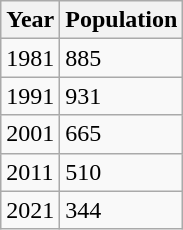<table class="wikitable">
<tr>
<th>Year</th>
<th>Population</th>
</tr>
<tr>
<td>1981</td>
<td>885</td>
</tr>
<tr>
<td>1991</td>
<td>931</td>
</tr>
<tr>
<td>2001</td>
<td>665</td>
</tr>
<tr>
<td>2011</td>
<td>510</td>
</tr>
<tr>
<td>2021</td>
<td>344</td>
</tr>
</table>
